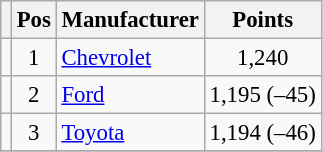<table class="wikitable" style="font-size: 95%;">
<tr>
<th></th>
<th>Pos</th>
<th>Manufacturer</th>
<th>Points</th>
</tr>
<tr>
<td align="left"></td>
<td style="text-align:center;">1</td>
<td><a href='#'>Chevrolet</a></td>
<td style="text-align:center;">1,240</td>
</tr>
<tr>
<td align="left"></td>
<td style="text-align:center;">2</td>
<td><a href='#'>Ford</a></td>
<td style="text-align:center;">1,195 (–45)</td>
</tr>
<tr>
<td align="left"></td>
<td style="text-align:center;">3</td>
<td><a href='#'>Toyota</a></td>
<td style="text-align:center;">1,194 (–46)</td>
</tr>
<tr class="sortbottom">
</tr>
</table>
